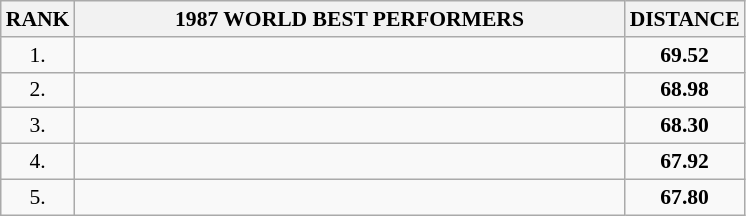<table class="wikitable" style="border-collapse: collapse; font-size: 90%;">
<tr>
<th>RANK</th>
<th align="center" style="width: 25em">1987 WORLD BEST PERFORMERS</th>
<th align="center" style="width: 5em">DISTANCE</th>
</tr>
<tr>
<td align="center">1.</td>
<td></td>
<td align="center"><strong>69.52</strong></td>
</tr>
<tr>
<td align="center">2.</td>
<td></td>
<td align="center"><strong>68.98</strong></td>
</tr>
<tr>
<td align="center">3.</td>
<td></td>
<td align="center"><strong>68.30</strong></td>
</tr>
<tr>
<td align="center">4.</td>
<td></td>
<td align="center"><strong>67.92</strong></td>
</tr>
<tr>
<td align="center">5.</td>
<td></td>
<td align="center"><strong>67.80</strong></td>
</tr>
</table>
